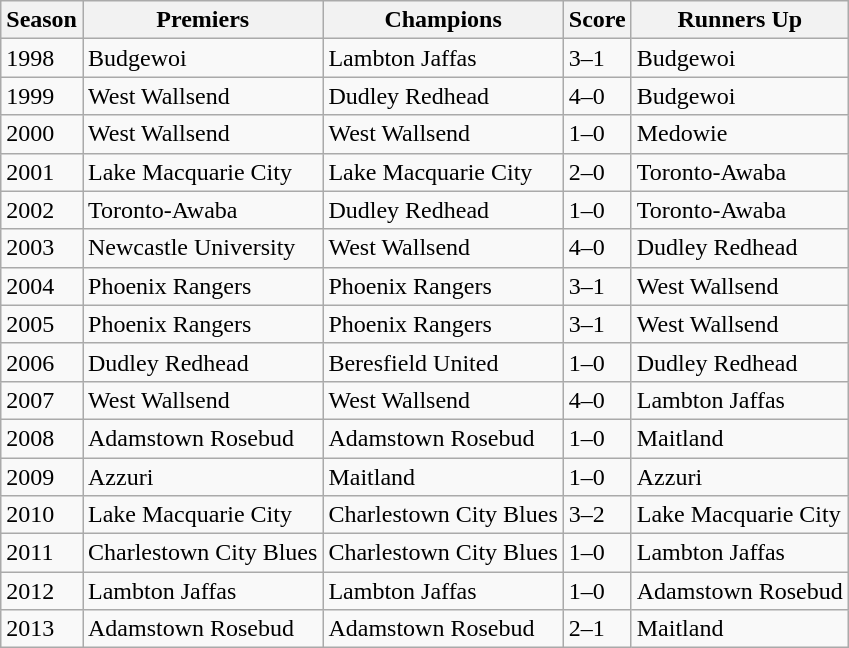<table class="wikitable">
<tr>
<th>Season</th>
<th>Premiers</th>
<th>Champions</th>
<th>Score</th>
<th>Runners Up</th>
</tr>
<tr>
<td>1998</td>
<td>Budgewoi</td>
<td>Lambton Jaffas</td>
<td>3–1</td>
<td>Budgewoi</td>
</tr>
<tr>
<td>1999</td>
<td>West Wallsend</td>
<td>Dudley Redhead</td>
<td>4–0</td>
<td>Budgewoi</td>
</tr>
<tr>
<td>2000</td>
<td>West Wallsend</td>
<td>West Wallsend</td>
<td>1–0</td>
<td>Medowie</td>
</tr>
<tr>
<td>2001</td>
<td>Lake Macquarie City</td>
<td>Lake Macquarie City</td>
<td>2–0</td>
<td>Toronto-Awaba</td>
</tr>
<tr>
<td>2002</td>
<td>Toronto-Awaba</td>
<td>Dudley Redhead</td>
<td>1–0</td>
<td>Toronto-Awaba</td>
</tr>
<tr>
<td>2003</td>
<td>Newcastle University</td>
<td>West Wallsend</td>
<td>4–0</td>
<td>Dudley Redhead</td>
</tr>
<tr>
<td>2004</td>
<td>Phoenix Rangers</td>
<td>Phoenix Rangers</td>
<td>3–1</td>
<td>West Wallsend</td>
</tr>
<tr>
<td>2005</td>
<td>Phoenix Rangers</td>
<td>Phoenix Rangers</td>
<td>3–1</td>
<td>West Wallsend</td>
</tr>
<tr>
<td>2006</td>
<td>Dudley Redhead</td>
<td>Beresfield United</td>
<td>1–0</td>
<td>Dudley Redhead</td>
</tr>
<tr>
<td>2007</td>
<td>West Wallsend</td>
<td>West Wallsend</td>
<td>4–0</td>
<td>Lambton Jaffas</td>
</tr>
<tr>
<td>2008</td>
<td>Adamstown Rosebud</td>
<td>Adamstown Rosebud</td>
<td>1–0</td>
<td>Maitland</td>
</tr>
<tr>
<td>2009</td>
<td>Azzuri</td>
<td>Maitland</td>
<td>1–0</td>
<td>Azzuri</td>
</tr>
<tr>
<td>2010</td>
<td>Lake Macquarie City</td>
<td>Charlestown City Blues</td>
<td>3–2</td>
<td>Lake Macquarie City</td>
</tr>
<tr>
<td>2011</td>
<td>Charlestown City Blues</td>
<td>Charlestown City Blues</td>
<td>1–0</td>
<td>Lambton Jaffas</td>
</tr>
<tr>
<td>2012</td>
<td>Lambton Jaffas</td>
<td>Lambton Jaffas</td>
<td>1–0</td>
<td>Adamstown Rosebud</td>
</tr>
<tr>
<td>2013</td>
<td>Adamstown Rosebud</td>
<td>Adamstown Rosebud</td>
<td>2–1</td>
<td>Maitland</td>
</tr>
</table>
